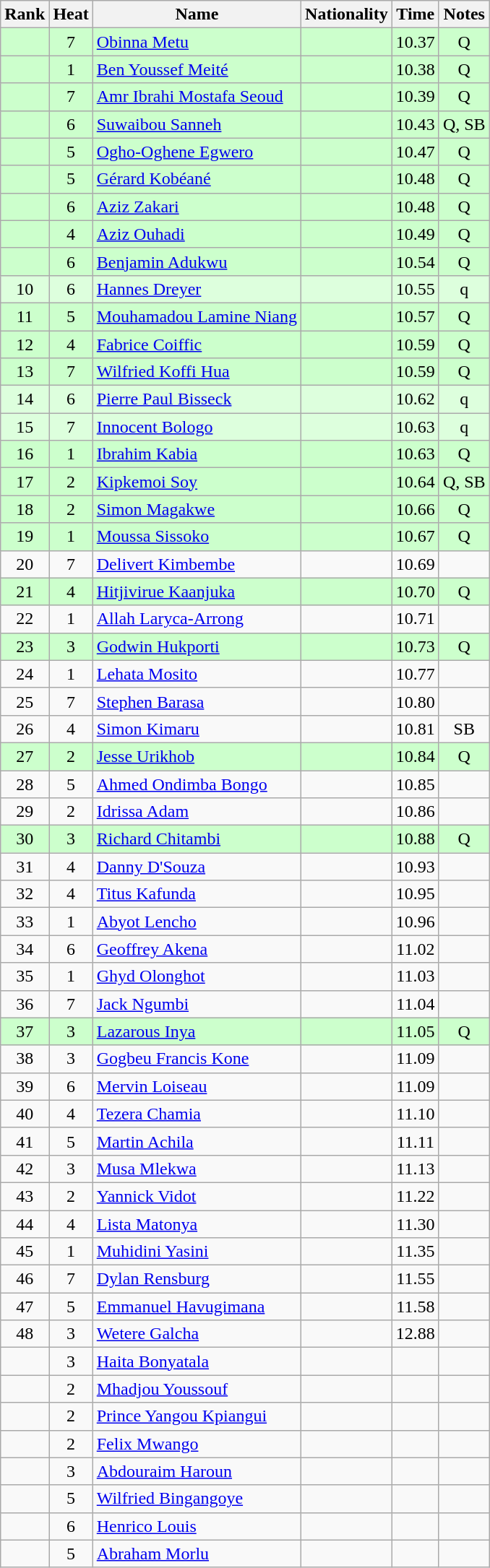<table class="wikitable sortable" style="text-align:center">
<tr>
<th>Rank</th>
<th>Heat</th>
<th>Name</th>
<th>Nationality</th>
<th>Time</th>
<th>Notes</th>
</tr>
<tr bgcolor=ccffcc>
<td></td>
<td>7</td>
<td align=left><a href='#'>Obinna Metu</a></td>
<td align=left></td>
<td>10.37</td>
<td>Q</td>
</tr>
<tr bgcolor=ccffcc>
<td></td>
<td>1</td>
<td align=left><a href='#'>Ben Youssef Meité</a></td>
<td align=left></td>
<td>10.38</td>
<td>Q</td>
</tr>
<tr bgcolor=ccffcc>
<td></td>
<td>7</td>
<td align=left><a href='#'>Amr Ibrahi Mostafa Seoud</a></td>
<td align=left></td>
<td>10.39</td>
<td>Q</td>
</tr>
<tr bgcolor=ccffcc>
<td></td>
<td>6</td>
<td align=left><a href='#'>Suwaibou Sanneh</a></td>
<td align=left></td>
<td>10.43</td>
<td>Q, SB</td>
</tr>
<tr bgcolor=ccffcc>
<td></td>
<td>5</td>
<td align=left><a href='#'>Ogho-Oghene Egwero</a></td>
<td align=left></td>
<td>10.47</td>
<td>Q</td>
</tr>
<tr bgcolor=ccffcc>
<td></td>
<td>5</td>
<td align=left><a href='#'>Gérard Kobéané</a></td>
<td align=left></td>
<td>10.48</td>
<td>Q</td>
</tr>
<tr bgcolor=ccffcc>
<td></td>
<td>6</td>
<td align=left><a href='#'>Aziz Zakari</a></td>
<td align=left></td>
<td>10.48</td>
<td>Q</td>
</tr>
<tr bgcolor=ccffcc>
<td></td>
<td>4</td>
<td align=left><a href='#'>Aziz Ouhadi</a></td>
<td align=left></td>
<td>10.49</td>
<td>Q</td>
</tr>
<tr bgcolor=ccffcc>
<td></td>
<td>6</td>
<td align=left><a href='#'>Benjamin Adukwu</a></td>
<td align=left></td>
<td>10.54</td>
<td>Q</td>
</tr>
<tr bgcolor=ddffdd>
<td>10</td>
<td>6</td>
<td align=left><a href='#'>Hannes Dreyer</a></td>
<td align=left></td>
<td>10.55</td>
<td>q</td>
</tr>
<tr bgcolor=ccffcc>
<td>11</td>
<td>5</td>
<td align=left><a href='#'>Mouhamadou Lamine Niang</a></td>
<td align=left></td>
<td>10.57</td>
<td>Q</td>
</tr>
<tr bgcolor=ccffcc>
<td>12</td>
<td>4</td>
<td align=left><a href='#'>Fabrice Coiffic</a></td>
<td align=left></td>
<td>10.59</td>
<td>Q</td>
</tr>
<tr bgcolor=ccffcc>
<td>13</td>
<td>7</td>
<td align=left><a href='#'>Wilfried Koffi Hua</a></td>
<td align=left></td>
<td>10.59</td>
<td>Q</td>
</tr>
<tr bgcolor=ddffdd>
<td>14</td>
<td>6</td>
<td align=left><a href='#'>Pierre Paul Bisseck</a></td>
<td align=left></td>
<td>10.62</td>
<td>q</td>
</tr>
<tr bgcolor=ddffdd>
<td>15</td>
<td>7</td>
<td align=left><a href='#'>Innocent Bologo</a></td>
<td align=left></td>
<td>10.63</td>
<td>q</td>
</tr>
<tr bgcolor=ccffcc>
<td>16</td>
<td>1</td>
<td align=left><a href='#'>Ibrahim Kabia</a></td>
<td align=left></td>
<td>10.63</td>
<td>Q</td>
</tr>
<tr bgcolor=ccffcc>
<td>17</td>
<td>2</td>
<td align=left><a href='#'>Kipkemoi Soy</a></td>
<td align=left></td>
<td>10.64</td>
<td>Q, SB</td>
</tr>
<tr bgcolor=ccffcc>
<td>18</td>
<td>2</td>
<td align=left><a href='#'>Simon Magakwe</a></td>
<td align=left></td>
<td>10.66</td>
<td>Q</td>
</tr>
<tr bgcolor=ccffcc>
<td>19</td>
<td>1</td>
<td align=left><a href='#'>Moussa Sissoko</a></td>
<td align=left></td>
<td>10.67</td>
<td>Q</td>
</tr>
<tr>
<td>20</td>
<td>7</td>
<td align=left><a href='#'>Delivert Kimbembe</a></td>
<td align=left></td>
<td>10.69</td>
<td></td>
</tr>
<tr bgcolor=ccffcc>
<td>21</td>
<td>4</td>
<td align=left><a href='#'>Hitjivirue Kaanjuka</a></td>
<td align=left></td>
<td>10.70</td>
<td>Q</td>
</tr>
<tr>
<td>22</td>
<td>1</td>
<td align=left><a href='#'>Allah Laryca-Arrong</a></td>
<td align=left></td>
<td>10.71</td>
<td></td>
</tr>
<tr bgcolor=ccffcc>
<td>23</td>
<td>3</td>
<td align=left><a href='#'>Godwin Hukporti</a></td>
<td align=left></td>
<td>10.73</td>
<td>Q</td>
</tr>
<tr>
<td>24</td>
<td>1</td>
<td align=left><a href='#'>Lehata Mosito</a></td>
<td align=left></td>
<td>10.77</td>
<td></td>
</tr>
<tr>
<td>25</td>
<td>7</td>
<td align=left><a href='#'>Stephen Barasa</a></td>
<td align=left></td>
<td>10.80</td>
<td></td>
</tr>
<tr>
<td>26</td>
<td>4</td>
<td align=left><a href='#'>Simon Kimaru</a></td>
<td align=left></td>
<td>10.81</td>
<td>SB</td>
</tr>
<tr bgcolor=ccffcc>
<td>27</td>
<td>2</td>
<td align=left><a href='#'>Jesse Urikhob</a></td>
<td align=left></td>
<td>10.84</td>
<td>Q</td>
</tr>
<tr>
<td>28</td>
<td>5</td>
<td align=left><a href='#'>Ahmed Ondimba Bongo</a></td>
<td align=left></td>
<td>10.85</td>
<td></td>
</tr>
<tr>
<td>29</td>
<td>2</td>
<td align=left><a href='#'>Idrissa Adam</a></td>
<td align=left></td>
<td>10.86</td>
<td></td>
</tr>
<tr bgcolor=ccffcc>
<td>30</td>
<td>3</td>
<td align=left><a href='#'>Richard Chitambi</a></td>
<td align=left></td>
<td>10.88</td>
<td>Q</td>
</tr>
<tr>
<td>31</td>
<td>4</td>
<td align=left><a href='#'>Danny D'Souza</a></td>
<td align=left></td>
<td>10.93</td>
<td></td>
</tr>
<tr>
<td>32</td>
<td>4</td>
<td align=left><a href='#'>Titus Kafunda</a></td>
<td align=left></td>
<td>10.95</td>
<td></td>
</tr>
<tr>
<td>33</td>
<td>1</td>
<td align=left><a href='#'>Abyot Lencho</a></td>
<td align=left></td>
<td>10.96</td>
<td></td>
</tr>
<tr>
<td>34</td>
<td>6</td>
<td align=left><a href='#'>Geoffrey Akena</a></td>
<td align=left></td>
<td>11.02</td>
<td></td>
</tr>
<tr>
<td>35</td>
<td>1</td>
<td align=left><a href='#'>Ghyd Olonghot</a></td>
<td align=left></td>
<td>11.03</td>
<td></td>
</tr>
<tr>
<td>36</td>
<td>7</td>
<td align=left><a href='#'>Jack Ngumbi</a></td>
<td align=left></td>
<td>11.04</td>
<td></td>
</tr>
<tr bgcolor=ccffcc>
<td>37</td>
<td>3</td>
<td align=left><a href='#'>Lazarous Inya</a></td>
<td align=left></td>
<td>11.05</td>
<td>Q</td>
</tr>
<tr>
<td>38</td>
<td>3</td>
<td align=left><a href='#'>Gogbeu Francis Kone</a></td>
<td align=left></td>
<td>11.09</td>
<td></td>
</tr>
<tr>
<td>39</td>
<td>6</td>
<td align=left><a href='#'>Mervin Loiseau</a></td>
<td align=left></td>
<td>11.09</td>
<td></td>
</tr>
<tr>
<td>40</td>
<td>4</td>
<td align=left><a href='#'>Tezera Chamia</a></td>
<td align=left></td>
<td>11.10</td>
<td></td>
</tr>
<tr>
<td>41</td>
<td>5</td>
<td align=left><a href='#'>Martin Achila</a></td>
<td align=left></td>
<td>11.11</td>
<td></td>
</tr>
<tr>
<td>42</td>
<td>3</td>
<td align=left><a href='#'>Musa Mlekwa</a></td>
<td align=left></td>
<td>11.13</td>
<td></td>
</tr>
<tr>
<td>43</td>
<td>2</td>
<td align=left><a href='#'>Yannick Vidot</a></td>
<td align=left></td>
<td>11.22</td>
<td></td>
</tr>
<tr>
<td>44</td>
<td>4</td>
<td align=left><a href='#'>Lista Matonya</a></td>
<td align=left></td>
<td>11.30</td>
<td></td>
</tr>
<tr>
<td>45</td>
<td>1</td>
<td align=left><a href='#'>Muhidini Yasini</a></td>
<td align=left></td>
<td>11.35</td>
<td></td>
</tr>
<tr>
<td>46</td>
<td>7</td>
<td align=left><a href='#'>Dylan Rensburg</a></td>
<td align=left></td>
<td>11.55</td>
<td></td>
</tr>
<tr>
<td>47</td>
<td>5</td>
<td align=left><a href='#'>Emmanuel Havugimana</a></td>
<td align=left></td>
<td>11.58</td>
<td></td>
</tr>
<tr>
<td>48</td>
<td>3</td>
<td align=left><a href='#'>Wetere Galcha</a></td>
<td align=left></td>
<td>12.88</td>
<td></td>
</tr>
<tr>
<td></td>
<td>3</td>
<td align=left><a href='#'>Haita Bonyatala</a></td>
<td align=left></td>
<td></td>
<td></td>
</tr>
<tr>
<td></td>
<td>2</td>
<td align=left><a href='#'>Mhadjou Youssouf</a></td>
<td align=left></td>
<td></td>
<td></td>
</tr>
<tr>
<td></td>
<td>2</td>
<td align=left><a href='#'>Prince Yangou Kpiangui</a></td>
<td align=left></td>
<td></td>
<td></td>
</tr>
<tr>
<td></td>
<td>2</td>
<td align=left><a href='#'>Felix Mwango</a></td>
<td align=left></td>
<td></td>
<td></td>
</tr>
<tr>
<td></td>
<td>3</td>
<td align=left><a href='#'>Abdouraim Haroun</a></td>
<td align=left></td>
<td></td>
<td></td>
</tr>
<tr>
<td></td>
<td>5</td>
<td align=left><a href='#'>Wilfried Bingangoye</a></td>
<td align=left></td>
<td></td>
<td></td>
</tr>
<tr>
<td></td>
<td>6</td>
<td align=left><a href='#'>Henrico Louis</a></td>
<td align=left></td>
<td></td>
<td></td>
</tr>
<tr>
<td></td>
<td>5</td>
<td align=left><a href='#'>Abraham Morlu</a></td>
<td align=left></td>
<td></td>
<td></td>
</tr>
</table>
